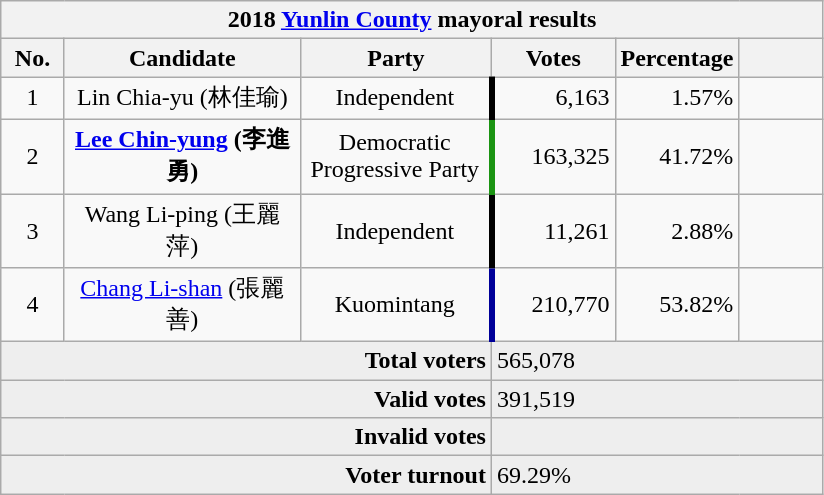<table class="wikitable collapsible" style="text-align:center">
<tr>
<th colspan="6">2018 <a href='#'>Yunlin County</a> mayoral results</th>
</tr>
<tr>
<th width=35>No.</th>
<th width=150>Candidate</th>
<th width=120>Party</th>
<th width=75>Votes</th>
<th width=75>Percentage</th>
<th width=49></th>
</tr>
<tr>
<td>1</td>
<td>Lin Chia-yu (林佳瑜)</td>
<td> Independent</td>
<td style="border-left:4px solid #000000;" align="right">6,163</td>
<td align="right">1.57%</td>
<td align="center"></td>
</tr>
<tr>
<td>2</td>
<td><strong><a href='#'>Lee Chin-yung</a> (李進勇)</strong></td>
<td> Democratic Progressive Party</td>
<td style="border-left:4px solid #1B9413;" align="right">163,325</td>
<td align="right">41.72%</td>
<td align="center"></td>
</tr>
<tr>
<td>3</td>
<td>Wang Li-ping (王麗萍)</td>
<td> Independent</td>
<td style="border-left:4px solid #000000;" align="right">11,261</td>
<td align="right">2.88%</td>
<td align="center"></td>
</tr>
<tr>
<td>4</td>
<td><a href='#'>Chang Li-shan</a> (張麗善)</td>
<td> Kuomintang</td>
<td style="border-left:4px solid #000099;" align="right">210,770</td>
<td align="right">53.82%</td>
<td align="center"></td>
</tr>
<tr bgcolor=EEEEEE>
<td colspan="3" align="right"><strong>Total voters</strong></td>
<td colspan="3" align="left">565,078</td>
</tr>
<tr bgcolor=EEEEEE>
<td colspan="3" align="right"><strong>Valid votes</strong></td>
<td colspan="3" align="left">391,519</td>
</tr>
<tr bgcolor=EEEEEE>
<td colspan="3" align="right"><strong>Invalid votes</strong></td>
<td colspan="3" align="left"></td>
</tr>
<tr bgcolor=EEEEEE>
<td colspan="3" align="right"><strong>Voter turnout</strong></td>
<td colspan="3" align="left">69.29%</td>
</tr>
</table>
